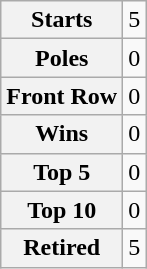<table class="wikitable" style="text-align:center">
<tr>
<th>Starts</th>
<td>5</td>
</tr>
<tr>
<th>Poles</th>
<td>0</td>
</tr>
<tr>
<th>Front Row</th>
<td>0</td>
</tr>
<tr>
<th>Wins</th>
<td>0</td>
</tr>
<tr>
<th>Top 5</th>
<td>0</td>
</tr>
<tr>
<th>Top 10</th>
<td>0</td>
</tr>
<tr>
<th>Retired</th>
<td>5</td>
</tr>
</table>
